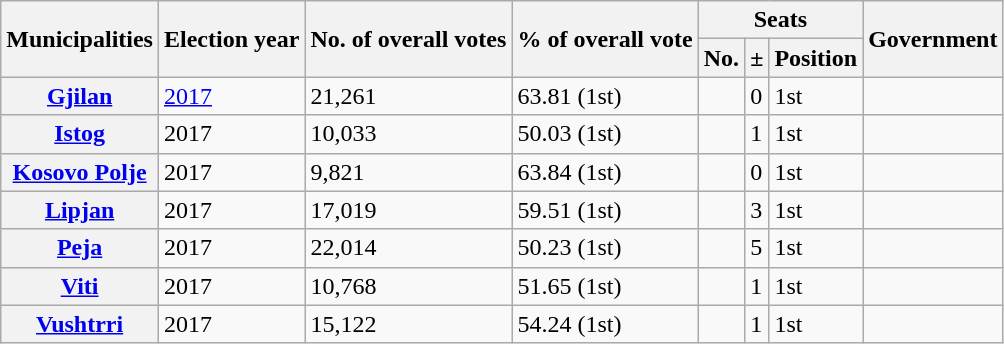<table class="wikitable sortable">
<tr>
<th rowspan=2>Municipalities</th>
<th rowspan=2>Election year</th>
<th rowspan=2>No. of overall votes</th>
<th rowspan=2>% of overall vote</th>
<th colspan=3>Seats</th>
<th rowspan=2>Government</th>
</tr>
<tr>
<th>No.</th>
<th>±</th>
<th>Position</th>
</tr>
<tr>
<th><a href='#'>Gjilan</a></th>
<td><a href='#'>2017</a></td>
<td>21,261</td>
<td>63.81 (1st) </td>
<td></td>
<td> 0</td>
<td> 1st</td>
<td></td>
</tr>
<tr>
<th><a href='#'>Istog</a></th>
<td>2017</td>
<td>10,033</td>
<td>50.03 (1st) </td>
<td></td>
<td> 1</td>
<td> 1st</td>
<td></td>
</tr>
<tr>
<th><a href='#'>Kosovo Polje</a></th>
<td>2017</td>
<td>9,821</td>
<td>63.84 (1st) </td>
<td></td>
<td> 0</td>
<td> 1st</td>
<td></td>
</tr>
<tr>
<th><a href='#'>Lipjan</a></th>
<td>2017</td>
<td>17,019</td>
<td>59.51 (1st) </td>
<td></td>
<td> 3</td>
<td> 1st</td>
<td></td>
</tr>
<tr>
<th><a href='#'>Peja</a></th>
<td>2017</td>
<td>22,014</td>
<td>50.23 (1st) </td>
<td></td>
<td> 5</td>
<td> 1st</td>
<td></td>
</tr>
<tr>
<th><a href='#'>Viti</a></th>
<td>2017</td>
<td>10,768</td>
<td>51.65 (1st) </td>
<td></td>
<td> 1</td>
<td> 1st</td>
<td></td>
</tr>
<tr>
<th><a href='#'>Vushtrri</a></th>
<td>2017</td>
<td>15,122</td>
<td>54.24 (1st) </td>
<td></td>
<td> 1</td>
<td> 1st</td>
<td></td>
</tr>
</table>
